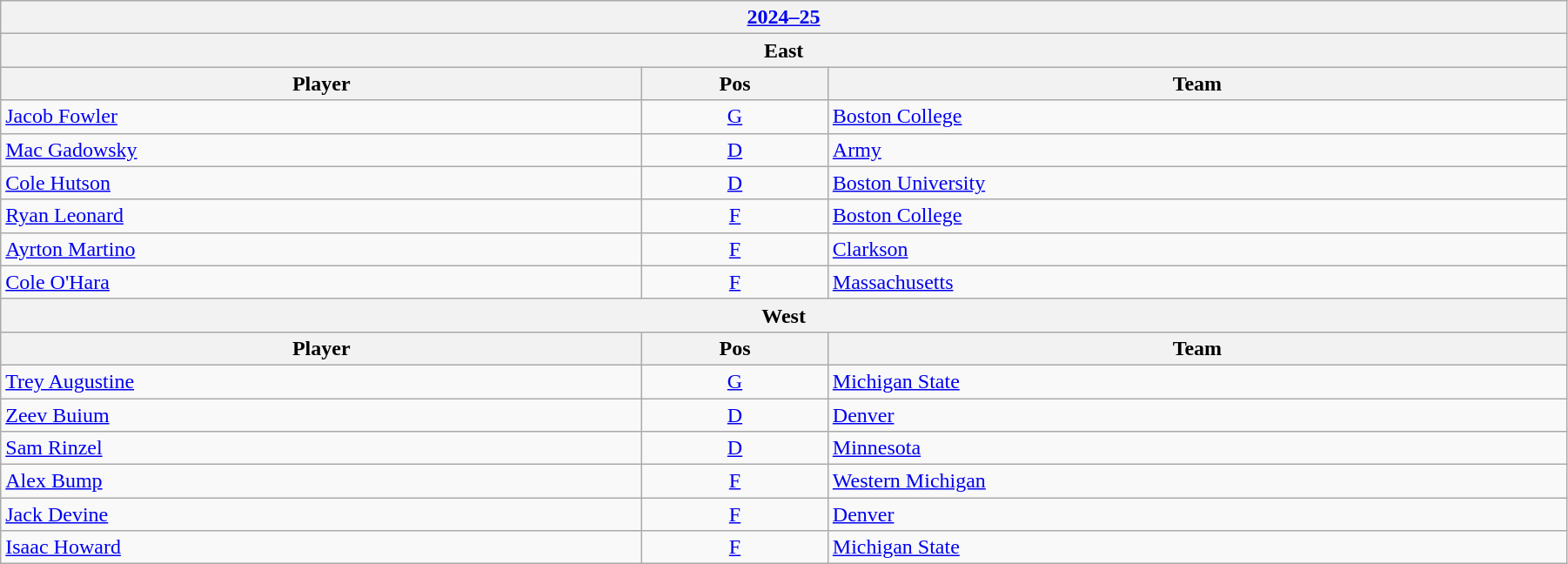<table class="wikitable" width=95%>
<tr>
<th colspan=3><a href='#'>2024–25</a></th>
</tr>
<tr>
<th colspan=3><strong>East</strong></th>
</tr>
<tr>
<th>Player</th>
<th>Pos</th>
<th>Team</th>
</tr>
<tr>
<td><a href='#'>Jacob Fowler</a></td>
<td style="text-align:center;"><a href='#'>G</a></td>
<td><a href='#'>Boston College</a></td>
</tr>
<tr>
<td><a href='#'>Mac Gadowsky</a></td>
<td style="text-align:center;"><a href='#'>D</a></td>
<td><a href='#'>Army</a></td>
</tr>
<tr>
<td><a href='#'>Cole Hutson</a></td>
<td style="text-align:center;"><a href='#'>D</a></td>
<td><a href='#'>Boston University</a></td>
</tr>
<tr>
<td><a href='#'>Ryan Leonard</a></td>
<td style="text-align:center;"><a href='#'>F</a></td>
<td><a href='#'>Boston College</a></td>
</tr>
<tr>
<td><a href='#'>Ayrton Martino</a></td>
<td style="text-align:center;"><a href='#'>F</a></td>
<td><a href='#'>Clarkson</a></td>
</tr>
<tr>
<td><a href='#'>Cole O'Hara</a></td>
<td style="text-align:center;"><a href='#'>F</a></td>
<td><a href='#'>Massachusetts</a></td>
</tr>
<tr>
<th colspan=3><strong>West</strong></th>
</tr>
<tr>
<th>Player</th>
<th>Pos</th>
<th>Team</th>
</tr>
<tr>
<td><a href='#'>Trey Augustine</a></td>
<td style="text-align:center;"><a href='#'>G</a></td>
<td><a href='#'>Michigan State</a></td>
</tr>
<tr>
<td><a href='#'>Zeev Buium</a></td>
<td style="text-align:center;"><a href='#'>D</a></td>
<td><a href='#'>Denver</a></td>
</tr>
<tr>
<td><a href='#'>Sam Rinzel</a></td>
<td style="text-align:center;"><a href='#'>D</a></td>
<td><a href='#'>Minnesota</a></td>
</tr>
<tr>
<td><a href='#'>Alex Bump</a></td>
<td style="text-align:center;"><a href='#'>F</a></td>
<td><a href='#'>Western Michigan</a></td>
</tr>
<tr>
<td><a href='#'>Jack Devine</a></td>
<td style="text-align:center;"><a href='#'>F</a></td>
<td><a href='#'>Denver</a></td>
</tr>
<tr>
<td><a href='#'>Isaac Howard</a></td>
<td style="text-align:center;"><a href='#'>F</a></td>
<td><a href='#'>Michigan State</a></td>
</tr>
</table>
